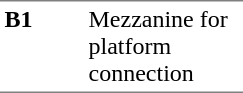<table border=0 cellspacing=0 cellpadding=3>
<tr>
<td style="border-bottom:solid 1px gray;border-top:solid 1px gray;" width=50 valign=top><strong>B1</strong></td>
<td style="border-top:solid 1px gray;border-bottom:solid 1px gray;" width=100 valign=top>Mezzanine for platform connection</td>
</tr>
</table>
